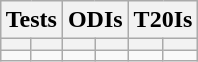<table class="wikitable" style="text-align:center; margin:auto">
<tr>
<th colspan="2">Tests</th>
<th colspan="2">ODIs</th>
<th colspan="2">T20Is</th>
</tr>
<tr>
<th></th>
<th></th>
<th></th>
<th></th>
<th></th>
<th></th>
</tr>
<tr style="vertical-align:top">
<td></td>
<td></td>
<td></td>
<td></td>
<td></td>
<td></td>
</tr>
</table>
